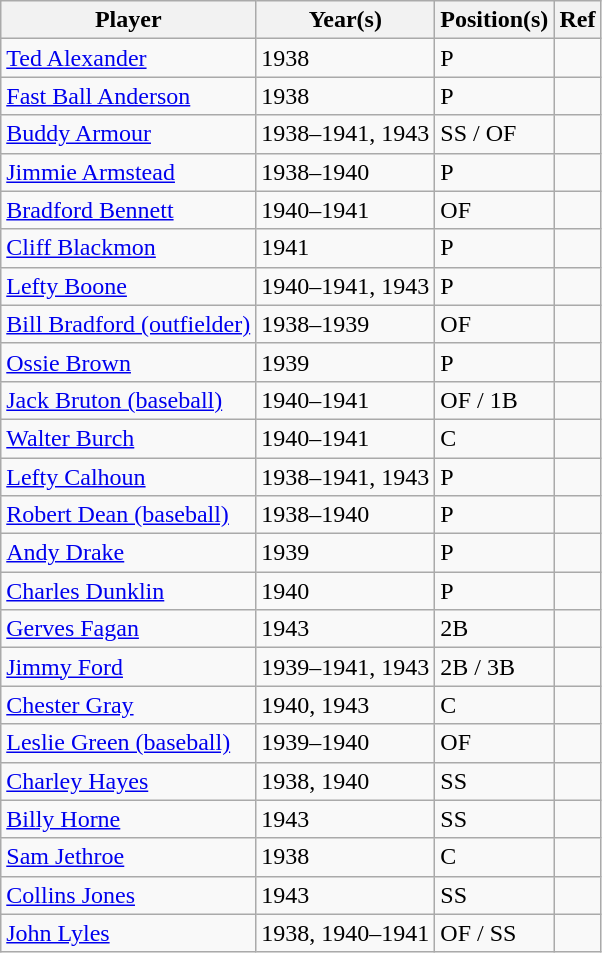<table class="wikitable">
<tr>
<th>Player</th>
<th>Year(s)</th>
<th>Position(s)</th>
<th>Ref</th>
</tr>
<tr>
<td><a href='#'>Ted Alexander</a></td>
<td>1938</td>
<td>P</td>
<td></td>
</tr>
<tr>
<td><a href='#'>Fast Ball Anderson</a></td>
<td>1938</td>
<td>P</td>
<td></td>
</tr>
<tr>
<td><a href='#'>Buddy Armour</a></td>
<td>1938–1941, 1943</td>
<td>SS / OF</td>
<td></td>
</tr>
<tr>
<td><a href='#'>Jimmie Armstead</a></td>
<td>1938–1940</td>
<td>P</td>
<td></td>
</tr>
<tr>
<td><a href='#'>Bradford Bennett</a></td>
<td>1940–1941</td>
<td>OF</td>
<td></td>
</tr>
<tr>
<td><a href='#'>Cliff Blackmon</a></td>
<td>1941</td>
<td>P</td>
<td></td>
</tr>
<tr>
<td><a href='#'>Lefty Boone</a></td>
<td>1940–1941, 1943</td>
<td>P</td>
<td></td>
</tr>
<tr>
<td><a href='#'>Bill Bradford (outfielder)</a></td>
<td>1938–1939</td>
<td>OF</td>
<td></td>
</tr>
<tr>
<td><a href='#'>Ossie Brown</a></td>
<td>1939</td>
<td>P</td>
<td></td>
</tr>
<tr>
<td><a href='#'>Jack Bruton (baseball)</a></td>
<td>1940–1941</td>
<td>OF / 1B</td>
<td></td>
</tr>
<tr>
<td><a href='#'>Walter Burch</a></td>
<td>1940–1941</td>
<td>C</td>
<td></td>
</tr>
<tr>
<td><a href='#'>Lefty Calhoun</a></td>
<td>1938–1941, 1943</td>
<td>P</td>
<td></td>
</tr>
<tr>
<td><a href='#'>Robert Dean (baseball)</a></td>
<td>1938–1940</td>
<td>P</td>
<td></td>
</tr>
<tr>
<td><a href='#'>Andy Drake</a></td>
<td>1939</td>
<td>P</td>
<td></td>
</tr>
<tr>
<td><a href='#'>Charles Dunklin</a></td>
<td>1940</td>
<td>P</td>
<td></td>
</tr>
<tr>
<td><a href='#'>Gerves Fagan</a></td>
<td>1943</td>
<td>2B</td>
<td></td>
</tr>
<tr>
<td><a href='#'>Jimmy Ford</a></td>
<td>1939–1941, 1943</td>
<td>2B / 3B</td>
<td></td>
</tr>
<tr>
<td><a href='#'>Chester Gray</a></td>
<td>1940, 1943</td>
<td>C</td>
<td></td>
</tr>
<tr>
<td><a href='#'>Leslie Green (baseball)</a></td>
<td>1939–1940</td>
<td>OF</td>
<td></td>
</tr>
<tr>
<td><a href='#'>Charley Hayes</a></td>
<td>1938, 1940</td>
<td>SS</td>
<td></td>
</tr>
<tr>
<td><a href='#'>Billy Horne</a></td>
<td>1943</td>
<td>SS</td>
<td></td>
</tr>
<tr>
<td><a href='#'>Sam Jethroe</a></td>
<td>1938</td>
<td>C</td>
<td></td>
</tr>
<tr>
<td><a href='#'>Collins Jones</a></td>
<td>1943</td>
<td>SS</td>
<td></td>
</tr>
<tr>
<td><a href='#'>John Lyles</a></td>
<td>1938, 1940–1941</td>
<td>OF / SS</td>
<td></td>
</tr>
</table>
